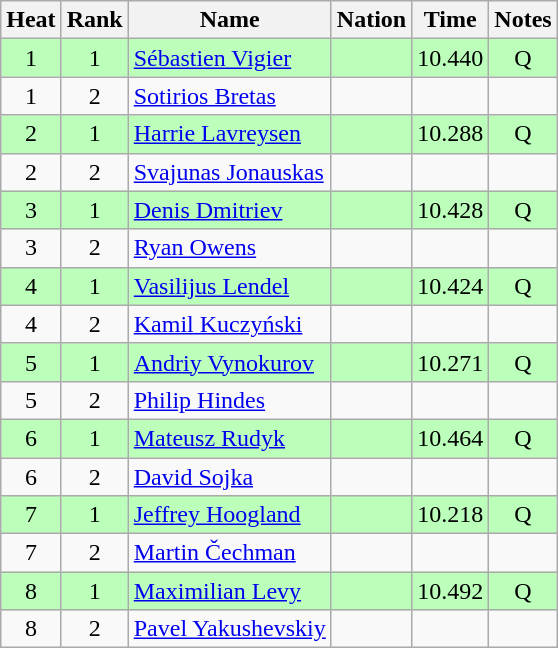<table class="wikitable sortable" style="text-align:center">
<tr>
<th>Heat</th>
<th>Rank</th>
<th>Name</th>
<th>Nation</th>
<th>Time</th>
<th>Notes</th>
</tr>
<tr bgcolor=bbffbb>
<td>1</td>
<td>1</td>
<td align=left><a href='#'>Sébastien Vigier</a></td>
<td align=left></td>
<td>10.440</td>
<td>Q</td>
</tr>
<tr>
<td>1</td>
<td>2</td>
<td align=left><a href='#'>Sotirios Bretas</a></td>
<td align=left></td>
<td></td>
<td></td>
</tr>
<tr bgcolor=bbffbb>
<td>2</td>
<td>1</td>
<td align=left><a href='#'>Harrie Lavreysen</a></td>
<td align=left></td>
<td>10.288</td>
<td>Q</td>
</tr>
<tr>
<td>2</td>
<td>2</td>
<td align=left><a href='#'>Svajunas Jonauskas</a></td>
<td align=left></td>
<td></td>
<td></td>
</tr>
<tr bgcolor=bbffbb>
<td>3</td>
<td>1</td>
<td align=left><a href='#'>Denis Dmitriev</a></td>
<td align=left></td>
<td>10.428</td>
<td>Q</td>
</tr>
<tr>
<td>3</td>
<td>2</td>
<td align=left><a href='#'>Ryan Owens</a></td>
<td align=left></td>
<td></td>
<td></td>
</tr>
<tr bgcolor=bbffbb>
<td>4</td>
<td>1</td>
<td align=left><a href='#'>Vasilijus Lendel</a></td>
<td align=left></td>
<td>10.424</td>
<td>Q</td>
</tr>
<tr>
<td>4</td>
<td>2</td>
<td align=left><a href='#'>Kamil Kuczyński</a></td>
<td align=left></td>
<td></td>
<td></td>
</tr>
<tr bgcolor=bbffbb>
<td>5</td>
<td>1</td>
<td align=left><a href='#'>Andriy Vynokurov</a></td>
<td align=left></td>
<td>10.271</td>
<td>Q</td>
</tr>
<tr>
<td>5</td>
<td>2</td>
<td align=left><a href='#'>Philip Hindes</a></td>
<td align=left></td>
<td></td>
<td></td>
</tr>
<tr bgcolor=bbffbb>
<td>6</td>
<td>1</td>
<td align=left><a href='#'>Mateusz Rudyk</a></td>
<td align=left></td>
<td>10.464</td>
<td>Q</td>
</tr>
<tr>
<td>6</td>
<td>2</td>
<td align=left><a href='#'>David Sojka</a></td>
<td align=left></td>
<td></td>
<td></td>
</tr>
<tr bgcolor=bbffbb>
<td>7</td>
<td>1</td>
<td align=left><a href='#'>Jeffrey Hoogland</a></td>
<td align=left></td>
<td>10.218</td>
<td>Q</td>
</tr>
<tr>
<td>7</td>
<td>2</td>
<td align=left><a href='#'>Martin Čechman</a></td>
<td align=left></td>
<td></td>
<td></td>
</tr>
<tr bgcolor=bbffbb>
<td>8</td>
<td>1</td>
<td align=left><a href='#'>Maximilian Levy</a></td>
<td align=left></td>
<td>10.492</td>
<td>Q</td>
</tr>
<tr>
<td>8</td>
<td>2</td>
<td align=left><a href='#'>Pavel Yakushevskiy</a></td>
<td align=left></td>
<td></td>
<td></td>
</tr>
</table>
